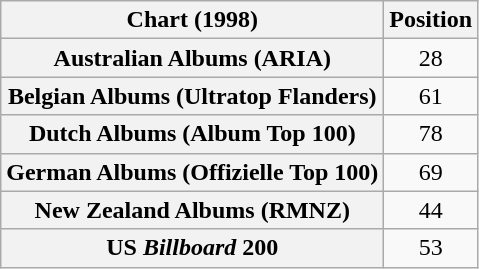<table class="wikitable sortable plainrowheaders">
<tr>
<th>Chart (1998)</th>
<th>Position</th>
</tr>
<tr>
<th scope="row">Australian Albums (ARIA)</th>
<td align="center">28</td>
</tr>
<tr>
<th scope="row">Belgian Albums (Ultratop Flanders)</th>
<td align="center">61</td>
</tr>
<tr>
<th scope="row">Dutch Albums (Album Top 100)</th>
<td align="center">78</td>
</tr>
<tr>
<th scope="row">German Albums (Offizielle Top 100)</th>
<td align="center">69</td>
</tr>
<tr>
<th scope="row">New Zealand Albums (RMNZ)</th>
<td align="center">44</td>
</tr>
<tr>
<th scope="row">US <em>Billboard</em> 200</th>
<td align="center">53</td>
</tr>
</table>
